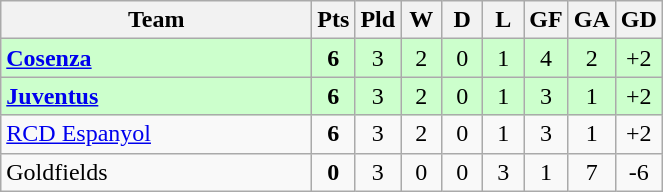<table class="wikitable" style="text-align:center;">
<tr>
<th width=200>Team</th>
<th width=20>Pts</th>
<th width=20>Pld</th>
<th width=20>W</th>
<th width=20>D</th>
<th width=20>L</th>
<th width=20>GF</th>
<th width=20>GA</th>
<th width=20>GD</th>
</tr>
<tr style="background:#ccffcc">
<td style="text-align:left"><strong> <a href='#'>Cosenza</a></strong></td>
<td><strong>6</strong></td>
<td>3</td>
<td>2</td>
<td>0</td>
<td>1</td>
<td>4</td>
<td>2</td>
<td>+2</td>
</tr>
<tr style="background:#ccffcc">
<td style="text-align:left"><strong> <a href='#'>Juventus</a></strong></td>
<td><strong>6</strong></td>
<td>3</td>
<td>2</td>
<td>0</td>
<td>1</td>
<td>3</td>
<td>1</td>
<td>+2</td>
</tr>
<tr>
<td style="text-align:left"> <a href='#'>RCD Espanyol</a></td>
<td><strong>6</strong></td>
<td>3</td>
<td>2</td>
<td>0</td>
<td>1</td>
<td>3</td>
<td>1</td>
<td>+2</td>
</tr>
<tr>
<td style="text-align:left"> Goldfields</td>
<td><strong>0</strong></td>
<td>3</td>
<td>0</td>
<td>0</td>
<td>3</td>
<td>1</td>
<td>7</td>
<td>-6</td>
</tr>
</table>
